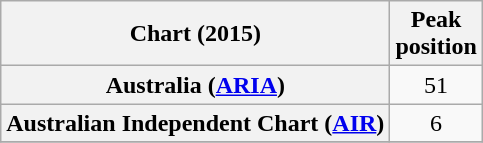<table class="wikitable sortable plainrowheaders">
<tr>
<th scope="col">Chart (2015)</th>
<th scope="col">Peak<br>position</th>
</tr>
<tr>
<th scope="row">Australia (<a href='#'>ARIA</a>) </th>
<td style="text-align:center;">51</td>
</tr>
<tr>
<th scope="row">Australian Independent Chart (<a href='#'>AIR</a>) </th>
<td style="text-align:center;">6</td>
</tr>
<tr>
</tr>
</table>
